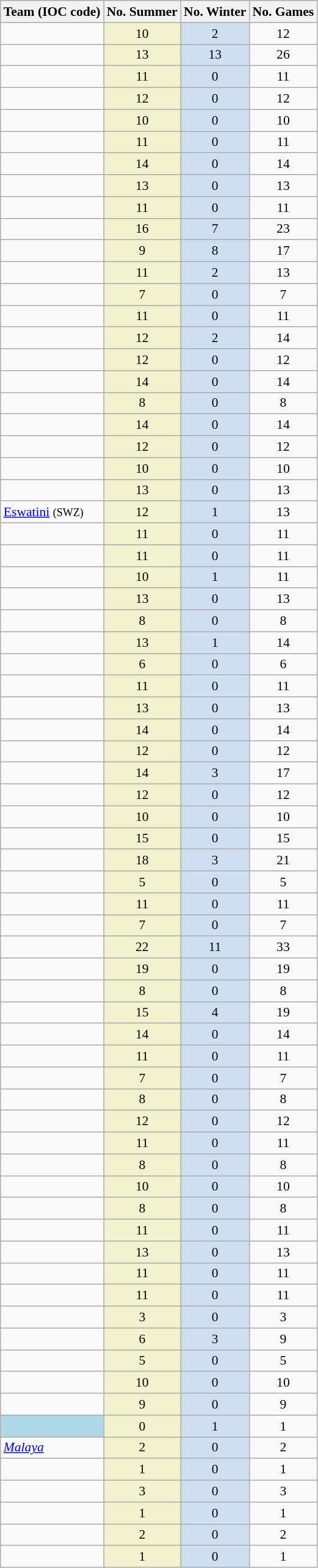<table class="wikitable sortable" style="margin-top:0; text-align:center; font-size:90%;">
<tr>
<th>Team (IOC code)</th>
<th>No. Summer</th>
<th>No. Winter</th>
<th>No. Games</th>
</tr>
<tr>
<td align=left><span></span></td>
<td style="background:#f2f2ce;">10</td>
<td style="background:#cedff2;">2</td>
<td>12</td>
</tr>
<tr>
<td align=left><span></span></td>
<td style="background:#f2f2ce;">13</td>
<td style="background:#cedff2;">13</td>
<td>26</td>
</tr>
<tr>
<td align=left><span></span></td>
<td style="background:#f2f2ce;">11</td>
<td style="background:#cedff2;">0</td>
<td>11</td>
</tr>
<tr>
<td align=left><span></span></td>
<td style="background:#f2f2ce;">12</td>
<td style="background:#cedff2;">0</td>
<td>12</td>
</tr>
<tr>
<td align=left><span></span></td>
<td style="background:#f2f2ce;">10</td>
<td style="background:#cedff2;">0</td>
<td>10</td>
</tr>
<tr>
<td align=left><span></span></td>
<td style="background:#f2f2ce;">11</td>
<td style="background:#cedff2;">0</td>
<td>11</td>
</tr>
<tr>
<td align=left><span></span></td>
<td style="background:#f2f2ce;">14</td>
<td style="background:#cedff2;">0</td>
<td>14</td>
</tr>
<tr>
<td align=left><span></span></td>
<td style="background:#f2f2ce;">13</td>
<td style="background:#cedff2;">0</td>
<td>13</td>
</tr>
<tr>
<td align=left><span></span></td>
<td style="background:#f2f2ce;">11</td>
<td style="background:#cedff2;">0</td>
<td>11</td>
</tr>
<tr>
<td align=left><span></span></td>
<td style="background:#f2f2ce;">16</td>
<td style="background:#cedff2;">7</td>
<td>23</td>
</tr>
<tr>
<td align=left><span></span></td>
<td style="background:#f2f2ce;">9</td>
<td style="background:#cedff2;">8</td>
<td>17</td>
</tr>
<tr>
<td align=left><span></span></td>
<td style="background:#f2f2ce;">11</td>
<td style="background:#cedff2;">2</td>
<td>13</td>
</tr>
<tr>
<td align=left><span></span></td>
<td style="background:#f2f2ce;">7</td>
<td style="background:#cedff2;">0</td>
<td>7</td>
</tr>
<tr>
<td align=left><span></span></td>
<td style="background:#f2f2ce;">11</td>
<td style="background:#cedff2;">0</td>
<td>11</td>
</tr>
<tr>
<td align=left><span></span></td>
<td style="background:#f2f2ce;">12</td>
<td style="background:#cedff2;">2</td>
<td>14</td>
</tr>
<tr>
<td align=left><span></span></td>
<td style="background:#f2f2ce;">12</td>
<td style="background:#cedff2;">0</td>
<td>12</td>
</tr>
<tr>
<td align=left><span></span></td>
<td style="background:#f2f2ce;">14</td>
<td style="background:#cedff2;">0</td>
<td>14</td>
</tr>
<tr>
<td align=left><span></span></td>
<td style="background:#f2f2ce;">8</td>
<td style="background:#cedff2;">0</td>
<td>8</td>
</tr>
<tr>
<td align=left><span></span></td>
<td style="background:#f2f2ce;">14</td>
<td style="background:#cedff2;">0</td>
<td>14</td>
</tr>
<tr>
<td align=left><span></span></td>
<td style="background:#f2f2ce;">12</td>
<td style="background:#cedff2;">0</td>
<td>12</td>
</tr>
<tr>
<td align=left><span></span></td>
<td style="background:#f2f2ce;">10</td>
<td style="background:#cedff2;">0</td>
<td>10</td>
</tr>
<tr>
<td align=left><span></span></td>
<td style="background:#f2f2ce;">13</td>
<td style="background:#cedff2;">0</td>
<td>13</td>
</tr>
<tr>
<td align=left><span> <a href='#'>Eswatini</a> <small>(SWZ)</small></span></td>
<td style="background:#f2f2ce;">12</td>
<td style="background:#cedff2;">1</td>
<td>13</td>
</tr>
<tr>
<td align=left><span></span></td>
<td style="background:#f2f2ce;">11</td>
<td style="background:#cedff2;">0</td>
<td>11</td>
</tr>
<tr>
<td align=left><span></span></td>
<td style="background:#f2f2ce;">11</td>
<td style="background:#cedff2;">0</td>
<td>11</td>
</tr>
<tr>
<td align=left><span></span></td>
<td style="background:#f2f2ce;">10</td>
<td style="background:#cedff2;">1</td>
<td>11</td>
</tr>
<tr>
<td align=left><span></span></td>
<td style="background:#f2f2ce;">13</td>
<td style="background:#cedff2;">0</td>
<td>13</td>
</tr>
<tr>
<td align=left><span></span></td>
<td style="background:#f2f2ce;">8</td>
<td style="background:#cedff2;">0</td>
<td>8</td>
</tr>
<tr>
<td align=left><span></span></td>
<td style="background:#f2f2ce;">13</td>
<td style="background:#cedff2;">1</td>
<td>14</td>
</tr>
<tr>
<td align=left><span></span></td>
<td style="background:#f2f2ce;">6</td>
<td style="background:#cedff2;">0</td>
<td>6</td>
</tr>
<tr>
<td align=left><span></span></td>
<td style="background:#f2f2ce;">11</td>
<td style="background:#cedff2;">0</td>
<td>11</td>
</tr>
<tr>
<td align=left><span></span></td>
<td style="background:#f2f2ce;">13</td>
<td style="background:#cedff2;">0</td>
<td>13</td>
</tr>
<tr>
<td align=left><span></span></td>
<td style="background:#f2f2ce;">14</td>
<td style="background:#cedff2;">0</td>
<td>14</td>
</tr>
<tr>
<td align=left><span></span></td>
<td style="background:#f2f2ce;">12</td>
<td style="background:#cedff2;">0</td>
<td>12</td>
</tr>
<tr>
<td align=left><span></span></td>
<td style="background:#f2f2ce;">14</td>
<td style="background:#cedff2;">3</td>
<td>17</td>
</tr>
<tr>
<td align=left><span></span></td>
<td style="background:#f2f2ce;">12</td>
<td style="background:#cedff2;">0</td>
<td>12</td>
</tr>
<tr>
<td align=left><span></span></td>
<td style="background:#f2f2ce;">10</td>
<td style="background:#cedff2;">0</td>
<td>10</td>
</tr>
<tr>
<td align=left><span></span></td>
<td style="background:#f2f2ce;">15</td>
<td style="background:#cedff2;">0</td>
<td>15</td>
</tr>
<tr>
<td align=left><span></span></td>
<td style="background:#f2f2ce;">18</td>
<td style="background:#cedff2;">3</td>
<td>21</td>
</tr>
<tr>
<td align=left><span></span></td>
<td style="background:#f2f2ce;">5</td>
<td style="background:#cedff2;">0</td>
<td>5</td>
</tr>
<tr>
<td align=left><span></span></td>
<td style="background:#f2f2ce;">11</td>
<td style="background:#cedff2;">0</td>
<td>11</td>
</tr>
<tr>
<td align=left><span></span></td>
<td style="background:#f2f2ce;">7</td>
<td style="background:#cedff2;">0</td>
<td>7</td>
</tr>
<tr>
<td align=left><span></span></td>
<td style="background:#f2f2ce;">22</td>
<td style="background:#cedff2;">11</td>
<td>33</td>
</tr>
<tr>
<td align=left><span></span></td>
<td style="background:#f2f2ce;">19</td>
<td style="background:#cedff2;">0</td>
<td>19</td>
</tr>
<tr>
<td align=left><span></span></td>
<td style="background:#f2f2ce;">8</td>
<td style="background:#cedff2;">0</td>
<td>8</td>
</tr>
<tr>
<td align=left><span></span></td>
<td style="background:#f2f2ce;">15</td>
<td style="background:#cedff2;">4</td>
<td>19</td>
</tr>
<tr>
<td align=left><span></span></td>
<td style="background:#f2f2ce;">14</td>
<td style="background:#cedff2;">0</td>
<td>14</td>
</tr>
<tr>
<td align=left><span></span></td>
<td style="background:#f2f2ce;">11</td>
<td style="background:#cedff2;">0</td>
<td>11</td>
</tr>
<tr>
<td align=left><span></span></td>
<td style="background:#f2f2ce;">7</td>
<td style="background:#cedff2;">0</td>
<td>7</td>
</tr>
<tr>
<td align=left><span></span></td>
<td style="background:#f2f2ce;">8</td>
<td style="background:#cedff2;">0</td>
<td>8</td>
</tr>
<tr>
<td align=left><span></span></td>
<td style="background:#f2f2ce;">12</td>
<td style="background:#cedff2;">0</td>
<td>12</td>
</tr>
<tr>
<td align=left><span></span></td>
<td style="background:#f2f2ce;">11</td>
<td style="background:#cedff2;">0</td>
<td>11</td>
</tr>
<tr>
<td align=left><span></span></td>
<td style="background:#f2f2ce;">8</td>
<td style="background:#cedff2;">0</td>
<td>8</td>
</tr>
<tr>
<td align=left><span></span></td>
<td style="background:#f2f2ce;">10</td>
<td style="background:#cedff2;">0</td>
<td>10</td>
</tr>
<tr>
<td align=left><span></span></td>
<td style="background:#f2f2ce;">8</td>
<td style="background:#cedff2;">0</td>
<td>8</td>
</tr>
<tr>
<td align=left><span></span></td>
<td style="background:#f2f2ce;">11</td>
<td style="background:#cedff2;">0</td>
<td>11</td>
</tr>
<tr>
<td align=left><span></span></td>
<td style="background:#f2f2ce;">13</td>
<td style="background:#cedff2;">0</td>
<td>13</td>
</tr>
<tr>
<td align=left><span></span></td>
<td style="background:#f2f2ce;">11</td>
<td style="background:#cedff2;">0</td>
<td>11</td>
</tr>
<tr>
<td align=left><span></span></td>
<td style="background:#f2f2ce;">11</td>
<td style="background:#cedff2;">0</td>
<td>11</td>
</tr>
<tr>
<td align=left><span></span></td>
<td style="background:#f2f2ce;">3</td>
<td style="background:#cedff2;">0</td>
<td>3</td>
</tr>
<tr>
<td align=left><span></span></td>
<td style="background:#f2f2ce;">6</td>
<td style="background:#cedff2;">3</td>
<td>9</td>
</tr>
<tr>
<td align=left><span></span></td>
<td style="background:#f2f2ce;">5</td>
<td style="background:#cedff2;">0</td>
<td>5</td>
</tr>
<tr>
<td align=left><span></span></td>
<td style="background:#f2f2ce;">10</td>
<td style="background:#cedff2;">0</td>
<td>10</td>
</tr>
<tr>
<td align=left><span></span></td>
<td style="background:#f2f2ce;">9</td>
<td style="background:#cedff2;">0</td>
<td>9</td>
</tr>
<tr>
<td align=left bgcolor=lightblue><span><em></em></span></td>
<td style="background:#f2f2ce;">0</td>
<td style="background:#cedff2;">1</td>
<td>1</td>
</tr>
<tr>
<td align=left><span><em> <a href='#'>Malaya</a> </em></span></td>
<td style="background:#f2f2ce;">2</td>
<td style="background:#cedff2;">0</td>
<td>2</td>
</tr>
<tr>
<td align=left><span><em></em></span></td>
<td style="background:#f2f2ce;">1</td>
<td style="background:#cedff2;">0</td>
<td>1</td>
</tr>
<tr>
<td align=left><span><em></em></span></td>
<td style="background:#f2f2ce;">3</td>
<td style="background:#cedff2;">0</td>
<td>3</td>
</tr>
<tr>
<td align=left><span><em></em></span></td>
<td style="background:#f2f2ce;">1</td>
<td style="background:#cedff2;">0</td>
<td>1</td>
</tr>
<tr>
<td align=left><span><em></em></span></td>
<td style="background:#f2f2ce;">2</td>
<td style="background:#cedff2;">0</td>
<td>2</td>
</tr>
<tr>
<td align=left><span><em></em></span></td>
<td style="background:#f2f2ce;">1</td>
<td style="background:#cedff2;">0</td>
<td>1</td>
</tr>
</table>
